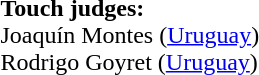<table style="width:100%">
<tr>
<td><br><strong>Touch judges:</strong>
<br>Joaquín Montes (<a href='#'>Uruguay</a>)
<br>Rodrigo Goyret (<a href='#'>Uruguay</a>)</td>
</tr>
</table>
